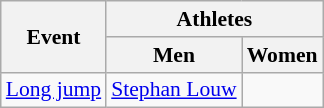<table class=wikitable style="font-size:90%">
<tr>
<th rowspan=2>Event</th>
<th colspan=2>Athletes</th>
</tr>
<tr>
<th>Men</th>
<th>Women</th>
</tr>
<tr>
<td><a href='#'>Long jump</a></td>
<td><a href='#'>Stephan Louw</a></td>
<td></td>
</tr>
</table>
